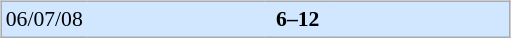<table width="100%" align=center>
<tr>
<td valign="top" width="50%"><br><table align=center cellpadding="3" cellspacing="0" style="background: #D0E7FF; border: 1px #aaa solid; border-collapse:collapse; font-size:95%;" width=340>
<tr style=font-size:95%>
<td align=center width=40>06/07/08</td>
<td width=120 align=right></td>
<td align=center width=40><strong>6–12</strong></td>
<td width=120></td>
</tr>
</table>
</td>
<td valign="top" width="50%"><br><table align=center cellpadding="3" cellspacing="0" width=340>
</table>
</td>
</tr>
</table>
